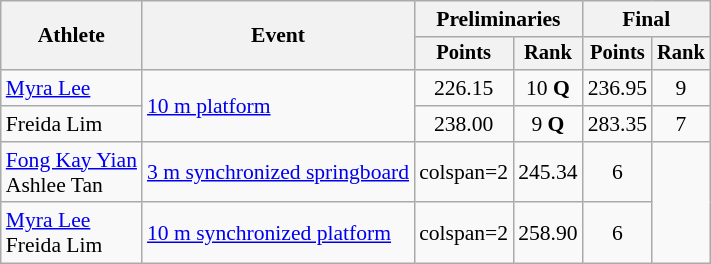<table class=wikitable style=font-size:90%;text-align:center>
<tr>
<th rowspan="2">Athlete</th>
<th rowspan="2">Event</th>
<th colspan="2">Preliminaries</th>
<th colspan="2">Final</th>
</tr>
<tr style="font-size:95%">
<th>Points</th>
<th>Rank</th>
<th>Points</th>
<th>Rank</th>
</tr>
<tr>
<td align=left><a href='#'>Myra Lee</a></td>
<td align=left rowspan=2><a href='#'>10 m platform</a></td>
<td>226.15</td>
<td>10 <strong>Q</strong></td>
<td>236.95</td>
<td>9</td>
</tr>
<tr>
<td align=left>Freida Lim</td>
<td>238.00</td>
<td>9 <strong>Q</strong></td>
<td>283.35</td>
<td>7</td>
</tr>
<tr>
<td align=left><a href='#'>Fong Kay Yian</a><br>Ashlee Tan</td>
<td align=left><a href='#'>3 m synchronized springboard</a></td>
<td>colspan=2 </td>
<td>245.34</td>
<td>6</td>
</tr>
<tr>
<td align=left><a href='#'>Myra Lee</a><br>Freida Lim</td>
<td align=left><a href='#'>10 m synchronized platform</a></td>
<td>colspan=2 </td>
<td>258.90</td>
<td>6</td>
</tr>
</table>
